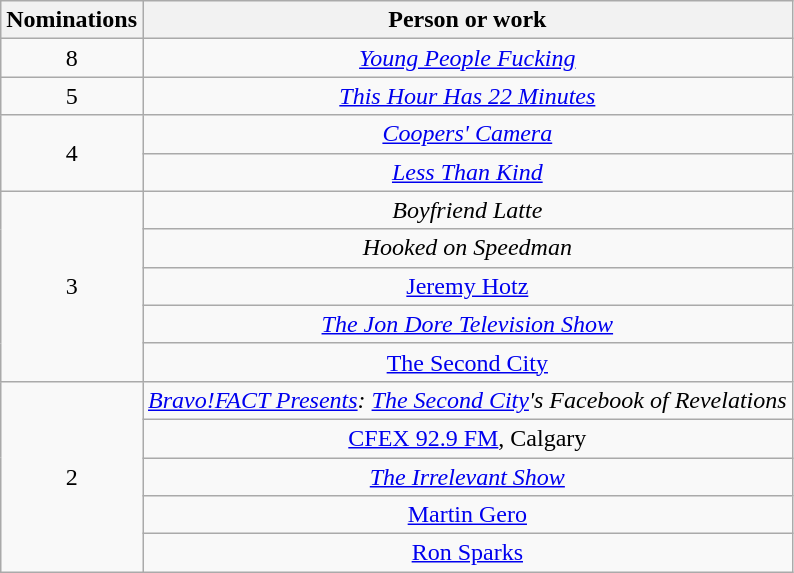<table class="wikitable sortable" style="text-align:center">
<tr>
<th scope="col" style="width:55px;">Nominations</th>
<th scope="col" style="text-align:center;">Person or work</th>
</tr>
<tr>
<td style="text-align:center">8</td>
<td><em><a href='#'>Young People Fucking</a></em></td>
</tr>
<tr>
<td style="text-align:center">5</td>
<td><em><a href='#'>This Hour Has 22 Minutes</a></em></td>
</tr>
<tr>
<td rowspan=2 style="text-align:center">4</td>
<td><em><a href='#'>Coopers' Camera</a></em></td>
</tr>
<tr>
<td><em><a href='#'>Less Than Kind</a></em></td>
</tr>
<tr>
<td rowspan=5 style="text-align:center">3</td>
<td><em>Boyfriend Latte</em></td>
</tr>
<tr>
<td><em>Hooked on Speedman</em></td>
</tr>
<tr>
<td><a href='#'>Jeremy Hotz</a></td>
</tr>
<tr>
<td><em><a href='#'>The Jon Dore Television Show</a></em></td>
</tr>
<tr>
<td><a href='#'>The Second City</a></td>
</tr>
<tr>
<td rowspan=5 style="text-align:center">2</td>
<td><em><a href='#'>Bravo!FACT Presents</a>: <a href='#'>The Second City</a>'s Facebook of Revelations</em></td>
</tr>
<tr>
<td><a href='#'>CFEX 92.9 FM</a>, Calgary</td>
</tr>
<tr>
<td><em><a href='#'>The Irrelevant Show</a></em></td>
</tr>
<tr>
<td><a href='#'>Martin Gero</a></td>
</tr>
<tr>
<td><a href='#'>Ron Sparks</a></td>
</tr>
</table>
